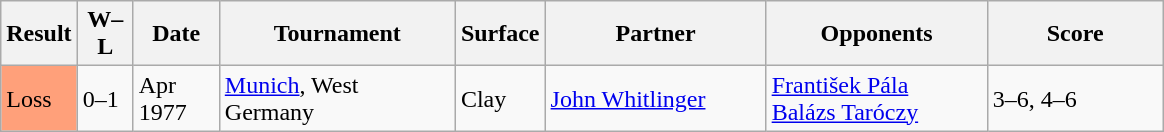<table class="sortable wikitable">
<tr>
<th style="width:30px">Result</th>
<th style="width:30px">W–L</th>
<th style="width:50px">Date</th>
<th style="width:150px">Tournament</th>
<th style="width:50px">Surface</th>
<th style="width:140px">Partner</th>
<th style="width:140px">Opponents</th>
<th style="width:110px" class="unsortable">Score</th>
</tr>
<tr>
<td style="background:#ffa07a;">Loss</td>
<td>0–1</td>
<td>Apr 1977</td>
<td><a href='#'>Munich</a>, West Germany</td>
<td>Clay</td>
<td> <a href='#'>John Whitlinger</a></td>
<td> <a href='#'>František Pála</a><br> <a href='#'>Balázs Taróczy</a></td>
<td>3–6, 4–6</td>
</tr>
</table>
